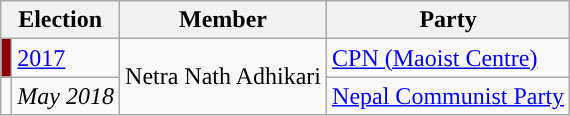<table class="wikitable">
<tr>
<th colspan="2">Election</th>
<th>Member</th>
<th>Party</th>
</tr>
<tr>
<td style="background-color:darkred"></td>
<td><a href='#'>2017</a></td>
<td rowspan="2">Netra Nath Adhikari</td>
<td><a href='#'>CPN (Maoist Centre)</a></td>
</tr>
<tr>
<td style="background-color:"></td>
<td><em>May 2018</em></td>
<td><a href='#'>Nepal Communist Party</a></td>
</tr>
</table>
